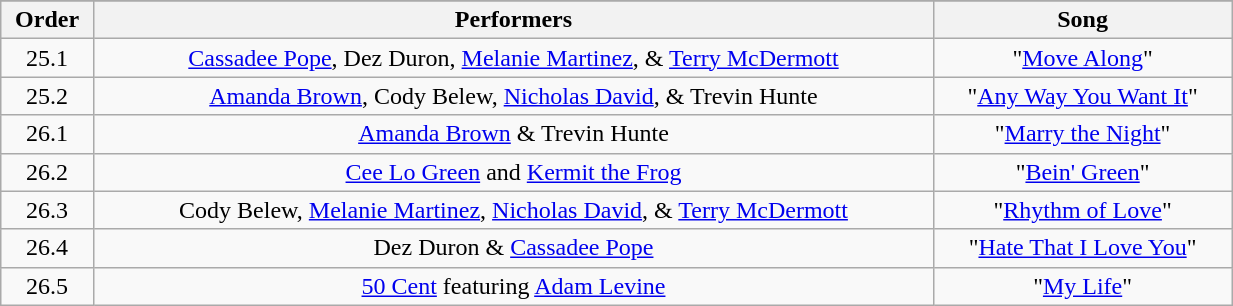<table class="wikitable" style="text-align:center; width:65%;">
<tr>
</tr>
<tr>
<th>Order</th>
<th>Performers</th>
<th>Song</th>
</tr>
<tr>
<td>25.1</td>
<td><a href='#'>Cassadee Pope</a>, Dez Duron, <a href='#'>Melanie Martinez</a>, & <a href='#'>Terry McDermott</a></td>
<td>"<a href='#'>Move Along</a>"</td>
</tr>
<tr>
<td>25.2</td>
<td><a href='#'>Amanda Brown</a>, Cody Belew, <a href='#'>Nicholas David</a>, & Trevin Hunte</td>
<td>"<a href='#'>Any Way You Want It</a>"</td>
</tr>
<tr>
<td>26.1</td>
<td><a href='#'>Amanda Brown</a> & Trevin Hunte</td>
<td>"<a href='#'>Marry the Night</a>"</td>
</tr>
<tr>
<td>26.2</td>
<td><a href='#'>Cee Lo Green</a> and <a href='#'>Kermit the Frog</a></td>
<td>"<a href='#'>Bein' Green</a>"</td>
</tr>
<tr>
<td>26.3</td>
<td>Cody Belew, <a href='#'>Melanie Martinez</a>, <a href='#'>Nicholas David</a>, & <a href='#'>Terry McDermott</a></td>
<td>"<a href='#'>Rhythm of Love</a>"</td>
</tr>
<tr>
<td>26.4</td>
<td>Dez Duron & <a href='#'>Cassadee Pope</a></td>
<td>"<a href='#'>Hate That I Love You</a>"</td>
</tr>
<tr>
<td>26.5</td>
<td><a href='#'>50 Cent</a> featuring <a href='#'>Adam Levine</a></td>
<td>"<a href='#'>My Life</a>"</td>
</tr>
</table>
